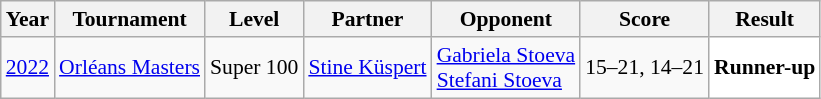<table class="sortable wikitable" style="font-size: 90%;">
<tr>
<th>Year</th>
<th>Tournament</th>
<th>Level</th>
<th>Partner</th>
<th>Opponent</th>
<th>Score</th>
<th>Result</th>
</tr>
<tr>
<td align="center"><a href='#'>2022</a></td>
<td align="left"><a href='#'>Orléans Masters</a></td>
<td align="left">Super 100</td>
<td align="left"> <a href='#'>Stine Küspert</a></td>
<td align="left"> <a href='#'>Gabriela Stoeva</a><br> <a href='#'>Stefani Stoeva</a></td>
<td align="left">15–21, 14–21</td>
<td bgcolor="#FFFFFF"> <strong>Runner-up</strong></td>
</tr>
</table>
